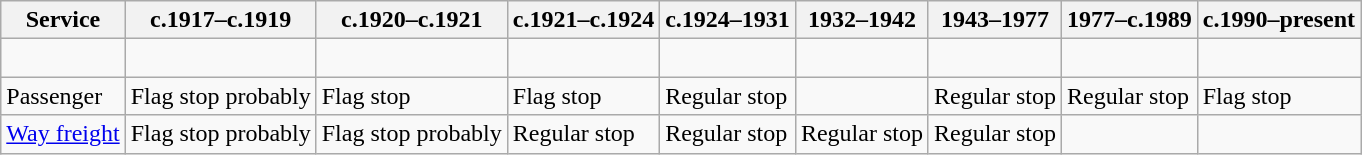<table class="wikitable">
<tr>
<th>Service</th>
<th>c.1917–c.1919</th>
<th>c.1920–c.1921</th>
<th>c.1921–c.1924</th>
<th>c.1924–1931</th>
<th>1932–1942</th>
<th>1943–1977</th>
<th>1977–c.1989</th>
<th>c.1990–present</th>
</tr>
<tr>
<td></td>
<td></td>
<td></td>
<td></td>
<td></td>
<td></td>
<td><br></td>
<td></td>
<td></td>
</tr>
<tr>
<td>Passenger</td>
<td>Flag stop probably</td>
<td>Flag stop</td>
<td>Flag stop</td>
<td>Regular stop</td>
<td></td>
<td>Regular stop</td>
<td>Regular stop</td>
<td>Flag stop</td>
</tr>
<tr>
<td><a href='#'>Way freight</a></td>
<td>Flag stop probably</td>
<td>Flag stop probably</td>
<td>Regular stop</td>
<td>Regular stop</td>
<td>Regular stop</td>
<td>Regular stop</td>
<td></td>
<td></td>
</tr>
</table>
